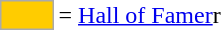<table>
<tr>
<td style="background-color:#FFCC00; border:1px solid #aaaaaa; width:2em;"></td>
<td>= <a href='#'>Hall of Famer</a>r</td>
</tr>
</table>
